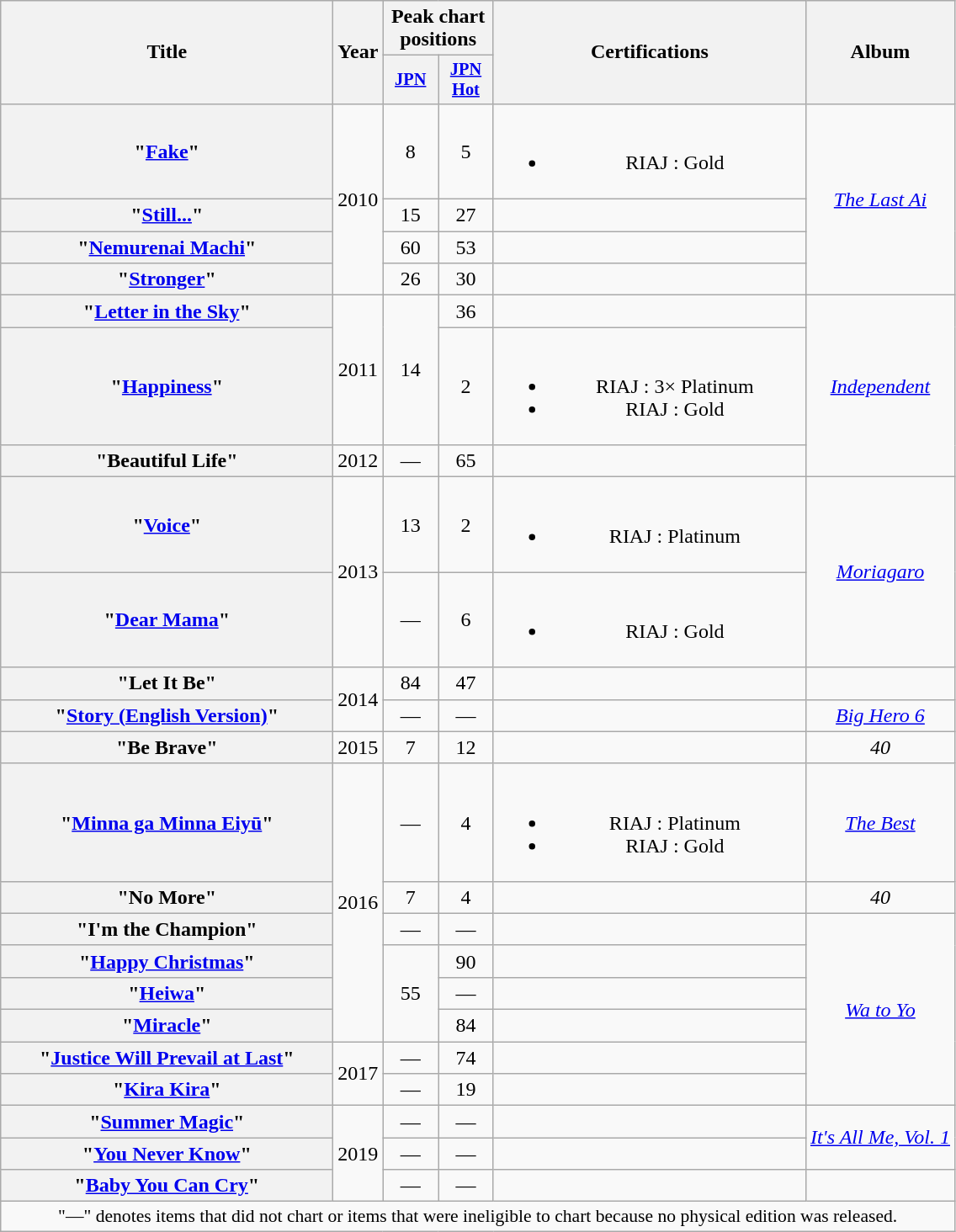<table class="wikitable plainrowheaders" style="text-align: center;" border="1">
<tr>
<th scope="col" rowspan="2" style="width:16em;">Title</th>
<th scope="col" rowspan="2" style="width:1em;">Year</th>
<th scope="col" colspan="2">Peak chart positions</th>
<th scope="col" rowspan="2" style="width:15em;">Certifications</th>
<th scope="col" rowspan="2">Album</th>
</tr>
<tr>
<th scope="col" style="width:2.75em;font-size:85%;"><a href='#'>JPN</a><br></th>
<th scope="col" style="width:2.75em;font-size:85%;"><a href='#'>JPN<br>Hot</a><br></th>
</tr>
<tr>
<th scope="row">"<a href='#'>Fake</a>"<br></th>
<td rowspan="4">2010</td>
<td>8</td>
<td>5</td>
<td><br><ul><li>RIAJ : Gold</li></ul></td>
<td rowspan="4"><em><a href='#'>The Last Ai</a></em></td>
</tr>
<tr>
<th scope="row">"<a href='#'>Still...</a>"<br></th>
<td>15</td>
<td>27</td>
<td></td>
</tr>
<tr>
<th scope="row">"<a href='#'>Nemurenai Machi</a>"</th>
<td>60</td>
<td>53</td>
<td></td>
</tr>
<tr>
<th scope="row">"<a href='#'>Stronger</a>"<br></th>
<td>26</td>
<td>30</td>
<td></td>
</tr>
<tr>
<th scope="row">"<a href='#'>Letter in the Sky</a>"<br></th>
<td rowspan="2">2011</td>
<td rowspan="2">14</td>
<td>36</td>
<td></td>
<td rowspan="3"><em><a href='#'>Independent</a></em></td>
</tr>
<tr>
<th scope="row">"<a href='#'>Happiness</a>"</th>
<td>2</td>
<td><br><ul><li>RIAJ : 3× Platinum</li><li>RIAJ : Gold</li></ul></td>
</tr>
<tr>
<th scope="row">"Beautiful Life"</th>
<td>2012</td>
<td>—</td>
<td>65</td>
<td></td>
</tr>
<tr>
<th scope="row">"<a href='#'>Voice</a>"</th>
<td rowspan="2">2013</td>
<td>13</td>
<td>2</td>
<td><br><ul><li>RIAJ : Platinum</li></ul></td>
<td rowspan="2"><em><a href='#'>Moriagaro</a></em></td>
</tr>
<tr>
<th scope="row">"<a href='#'>Dear Mama</a>"</th>
<td>—</td>
<td>6</td>
<td><br><ul><li>RIAJ : Gold</li></ul></td>
</tr>
<tr>
<th scope="row">"Let It Be"<br></th>
<td rowspan="2">2014</td>
<td>84</td>
<td>47</td>
<td></td>
<td></td>
</tr>
<tr>
<th scope="row">"<a href='#'>Story (English Version)</a>"</th>
<td>—</td>
<td>—</td>
<td></td>
<td><em><a href='#'>Big Hero 6</a></em></td>
</tr>
<tr>
<th scope="row">"Be Brave"<br></th>
<td>2015</td>
<td>7</td>
<td>12</td>
<td></td>
<td><em>40</em></td>
</tr>
<tr>
<th scope="row">"<a href='#'>Minna ga Minna Eiyū</a>"</th>
<td rowspan="6">2016</td>
<td>—</td>
<td>4</td>
<td><br><ul><li>RIAJ : Platinum</li><li>RIAJ : Gold</li></ul></td>
<td><em><a href='#'>The Best</a></em></td>
</tr>
<tr>
<th scope="row">"No More"<br></th>
<td>7</td>
<td>4</td>
<td></td>
<td><em>40</em></td>
</tr>
<tr>
<th scope="row">"I'm the Champion"</th>
<td>—</td>
<td>—</td>
<td></td>
<td rowspan="6"><em><a href='#'>Wa to Yo</a></em></td>
</tr>
<tr>
<th scope="row">"<a href='#'>Happy Christmas</a>"</th>
<td rowspan="3">55</td>
<td>90</td>
<td></td>
</tr>
<tr>
<th scope="row">"<a href='#'>Heiwa</a>"</th>
<td>—</td>
<td></td>
</tr>
<tr>
<th scope="row">"<a href='#'>Miracle</a>"</th>
<td>84</td>
<td></td>
</tr>
<tr>
<th scope="row">"<a href='#'>Justice Will Prevail at Last</a>"</th>
<td rowspan="2">2017</td>
<td>—</td>
<td>74</td>
<td></td>
</tr>
<tr>
<th scope="row">"<a href='#'>Kira Kira</a>"<br></th>
<td>—</td>
<td>19</td>
<td></td>
</tr>
<tr>
<th scope="row">"<a href='#'>Summer Magic</a>"</th>
<td rowspan="3">2019</td>
<td>—</td>
<td>—</td>
<td></td>
<td rowspan="2"><em><a href='#'>It's All Me, Vol. 1</a></em></td>
</tr>
<tr>
<th scope="row">"<a href='#'>You Never Know</a>"</th>
<td>—</td>
<td>—</td>
<td></td>
</tr>
<tr>
<th scope="row">"<a href='#'>Baby You Can Cry</a>"</th>
<td>—</td>
<td>—</td>
<td></td>
<td><em><a href='#'></a></em></td>
</tr>
<tr>
<td colspan="7" style="text-align:center; font-size:90%;">"—" denotes items that did not chart or items that were ineligible to chart because no physical edition was released.</td>
</tr>
</table>
